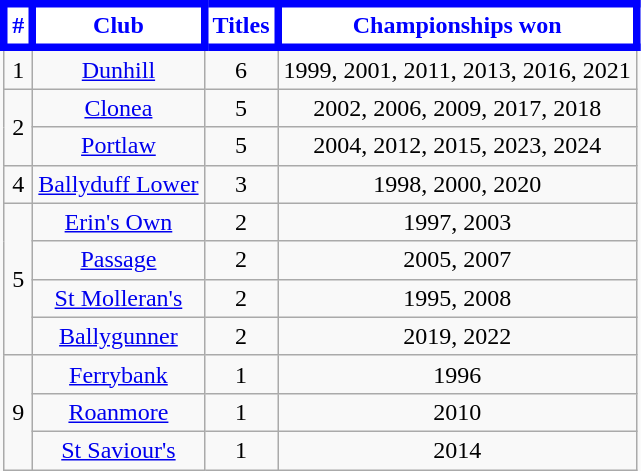<table class="wikitable sortable" style="text-align:center;">
<tr>
<th style="background:white;color:blue; border:5px solid blue">#</th>
<th style="background:white;color:blue; border:5px solid blue">Club</th>
<th style="background:white;color:blue; border:5px solid blue">Titles</th>
<th style="background:white;color:blue; border:5px solid blue">Championships won</th>
</tr>
<tr>
<td>1</td>
<td><a href='#'>Dunhill</a></td>
<td>6</td>
<td>1999, 2001, 2011, 2013, 2016, 2021</td>
</tr>
<tr>
<td rowspan="2">2</td>
<td><a href='#'>Clonea</a></td>
<td>5</td>
<td>2002, 2006, 2009, 2017, 2018</td>
</tr>
<tr>
<td><a href='#'>Portlaw</a></td>
<td>5</td>
<td>2004, 2012, 2015, 2023, 2024</td>
</tr>
<tr>
<td>4</td>
<td><a href='#'>Ballyduff Lower</a></td>
<td>3</td>
<td>1998, 2000, 2020</td>
</tr>
<tr>
<td rowspan="4">5</td>
<td><a href='#'>Erin's Own</a></td>
<td>2</td>
<td>1997, 2003</td>
</tr>
<tr>
<td><a href='#'>Passage</a></td>
<td>2</td>
<td>2005, 2007</td>
</tr>
<tr>
<td><a href='#'>St Molleran's</a></td>
<td>2</td>
<td>1995, 2008</td>
</tr>
<tr>
<td><a href='#'>Ballygunner</a></td>
<td>2</td>
<td>2019, 2022</td>
</tr>
<tr>
<td rowspan="3">9</td>
<td><a href='#'>Ferrybank</a></td>
<td>1</td>
<td>1996</td>
</tr>
<tr>
<td><a href='#'>Roanmore</a></td>
<td>1</td>
<td>2010</td>
</tr>
<tr>
<td><a href='#'>St Saviour's</a></td>
<td>1</td>
<td>2014</td>
</tr>
</table>
